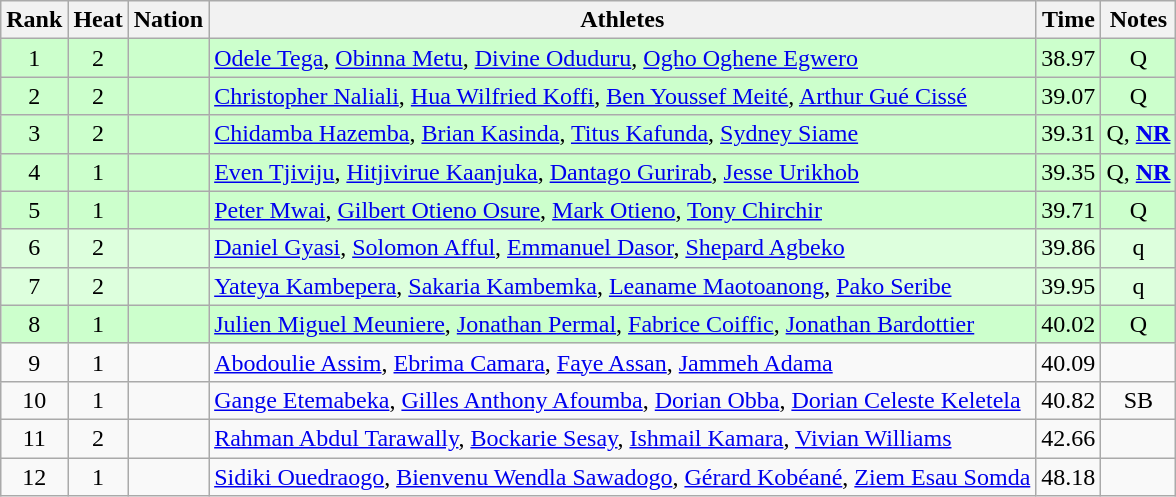<table class="wikitable sortable" style="text-align:center">
<tr>
<th>Rank</th>
<th>Heat</th>
<th>Nation</th>
<th>Athletes</th>
<th>Time</th>
<th>Notes</th>
</tr>
<tr bgcolor=ccffcc>
<td>1</td>
<td>2</td>
<td align=left></td>
<td align=left><a href='#'>Odele Tega</a>, <a href='#'>Obinna Metu</a>, <a href='#'>Divine Oduduru</a>, <a href='#'>Ogho Oghene Egwero</a></td>
<td>38.97</td>
<td>Q</td>
</tr>
<tr bgcolor=ccffcc>
<td>2</td>
<td>2</td>
<td align=left></td>
<td align=left><a href='#'>Christopher Naliali</a>, <a href='#'>Hua Wilfried Koffi</a>, <a href='#'>Ben Youssef Meité</a>, <a href='#'>Arthur Gué Cissé</a></td>
<td>39.07</td>
<td>Q</td>
</tr>
<tr bgcolor=ccffcc>
<td>3</td>
<td>2</td>
<td align=left></td>
<td align=left><a href='#'>Chidamba Hazemba</a>, <a href='#'>Brian Kasinda</a>, <a href='#'>Titus Kafunda</a>, <a href='#'>Sydney Siame</a></td>
<td>39.31</td>
<td>Q, <strong><a href='#'>NR</a></strong></td>
</tr>
<tr bgcolor=ccffcc>
<td>4</td>
<td>1</td>
<td align=left></td>
<td align=left><a href='#'>Even Tjiviju</a>, <a href='#'>Hitjivirue Kaanjuka</a>, <a href='#'>Dantago Gurirab</a>, <a href='#'>Jesse Urikhob</a></td>
<td>39.35</td>
<td>Q, <strong><a href='#'>NR</a></strong></td>
</tr>
<tr bgcolor=ccffcc>
<td>5</td>
<td>1</td>
<td align=left></td>
<td align=left><a href='#'>Peter Mwai</a>, <a href='#'>Gilbert Otieno Osure</a>, <a href='#'>Mark Otieno</a>, <a href='#'>Tony Chirchir</a></td>
<td>39.71</td>
<td>Q</td>
</tr>
<tr bgcolor=ddffdd>
<td>6</td>
<td>2</td>
<td align=left></td>
<td align=left><a href='#'>Daniel Gyasi</a>, <a href='#'>Solomon Afful</a>, <a href='#'>Emmanuel Dasor</a>, <a href='#'>Shepard Agbeko</a></td>
<td>39.86</td>
<td>q</td>
</tr>
<tr bgcolor=ddffdd>
<td>7</td>
<td>2</td>
<td align=left></td>
<td align=left><a href='#'>Yateya Kambepera</a>, <a href='#'>Sakaria Kambemka</a>, <a href='#'>Leaname Maotoanong</a>, <a href='#'>Pako Seribe</a></td>
<td>39.95</td>
<td>q</td>
</tr>
<tr bgcolor=ccffcc>
<td>8</td>
<td>1</td>
<td align=left></td>
<td align=left><a href='#'>Julien Miguel Meuniere</a>, <a href='#'>Jonathan Permal</a>, <a href='#'>Fabrice Coiffic</a>, <a href='#'>Jonathan Bardottier</a></td>
<td>40.02</td>
<td>Q</td>
</tr>
<tr>
<td>9</td>
<td>1</td>
<td align=left></td>
<td align=left><a href='#'>Abodoulie Assim</a>, <a href='#'>Ebrima Camara</a>, <a href='#'>Faye Assan</a>, <a href='#'>Jammeh Adama</a></td>
<td>40.09</td>
<td></td>
</tr>
<tr>
<td>10</td>
<td>1</td>
<td align=left></td>
<td align=left><a href='#'>Gange Etemabeka</a>, <a href='#'>Gilles Anthony Afoumba</a>, <a href='#'>Dorian Obba</a>, <a href='#'>Dorian Celeste Keletela</a></td>
<td>40.82</td>
<td>SB</td>
</tr>
<tr>
<td>11</td>
<td>2</td>
<td align=left></td>
<td align=left><a href='#'>Rahman Abdul Tarawally</a>, <a href='#'>Bockarie Sesay</a>, <a href='#'>Ishmail Kamara</a>, <a href='#'>Vivian Williams</a></td>
<td>42.66</td>
<td></td>
</tr>
<tr>
<td>12</td>
<td>1</td>
<td align=left></td>
<td align=left><a href='#'>Sidiki Ouedraogo</a>, <a href='#'>Bienvenu Wendla Sawadogo</a>, <a href='#'>Gérard Kobéané</a>, <a href='#'>Ziem Esau Somda</a></td>
<td>48.18</td>
<td></td>
</tr>
</table>
